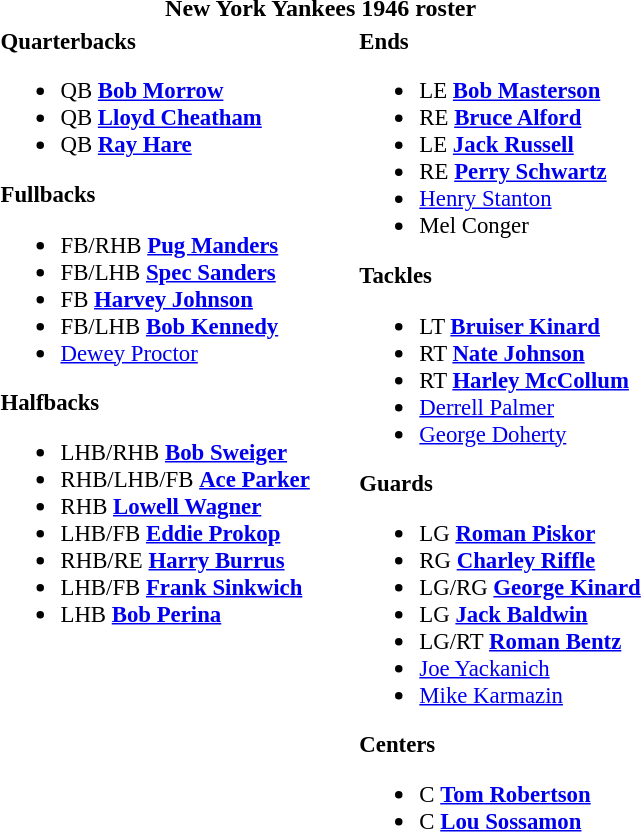<table class="toccolours" style="text-align: left;">
<tr>
<th colspan="7" style="background-color:;color:;text-align:center;">New York Yankees 1946 roster</th>
</tr>
<tr>
<td style="font-size: 95%;" valign="top"><strong>Quarterbacks</strong><br><ul><li>QB <strong><a href='#'>Bob Morrow</a></strong></li><li>QB <strong><a href='#'>Lloyd Cheatham</a></strong></li><li>QB <strong><a href='#'>Ray Hare</a></strong></li></ul><strong>Fullbacks</strong><ul><li>FB/RHB <strong><a href='#'>Pug Manders</a></strong></li><li>FB/LHB <strong><a href='#'>Spec Sanders</a></strong></li><li>FB <strong><a href='#'>Harvey Johnson</a></strong></li><li>FB/LHB <strong><a href='#'>Bob Kennedy</a></strong></li><li><a href='#'>Dewey Proctor</a></li></ul><strong>Halfbacks</strong><ul><li>LHB/RHB <strong><a href='#'>Bob Sweiger</a></strong></li><li>RHB/LHB/FB <strong><a href='#'>Ace Parker</a></strong></li><li>RHB <strong><a href='#'>Lowell Wagner</a></strong></li><li>LHB/FB <strong><a href='#'>Eddie Prokop</a></strong></li><li>RHB/RE <strong><a href='#'>Harry Burrus</a></strong></li><li>LHB/FB <strong><a href='#'>Frank Sinkwich</a></strong></li><li>LHB <strong><a href='#'>Bob Perina</a></strong></li></ul></td>
<td style="width: 25px;"></td>
<td style="font-size: 95%;" valign="top"><strong>Ends</strong><br><ul><li>LE <strong><a href='#'>Bob Masterson</a></strong></li><li>RE <strong><a href='#'>Bruce Alford</a></strong></li><li>LE <strong><a href='#'>Jack Russell</a></strong></li><li>RE <strong><a href='#'>Perry Schwartz</a></strong></li><li><a href='#'> Henry Stanton</a></li><li>Mel Conger</li></ul><strong>Tackles</strong><ul><li>LT <strong><a href='#'>Bruiser Kinard</a></strong></li><li>RT <strong><a href='#'>Nate Johnson</a></strong></li><li>RT <strong><a href='#'>Harley McCollum</a></strong></li><li><a href='#'>Derrell Palmer</a></li><li><a href='#'>George Doherty</a></li></ul><strong>Guards</strong><ul><li>LG <strong><a href='#'>Roman Piskor</a></strong></li><li>RG <strong><a href='#'>Charley Riffle</a></strong></li><li>LG/RG <strong><a href='#'>George Kinard</a></strong></li><li>LG <strong><a href='#'>Jack Baldwin</a></strong></li><li>LG/RT <strong><a href='#'>Roman Bentz</a></strong></li><li><a href='#'>Joe Yackanich</a></li><li><a href='#'>Mike Karmazin</a></li></ul><strong>Centers</strong><ul><li>C <strong><a href='#'>Tom Robertson</a></strong></li><li>C <strong><a href='#'>Lou Sossamon</a></strong></li></ul></td>
</tr>
</table>
